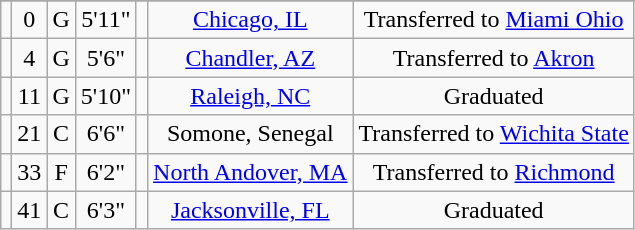<table class="wikitable sortable" border="1" style="text-align: center;">
<tr align=center>
</tr>
<tr>
<td></td>
<td>0</td>
<td>G</td>
<td>5'11"</td>
<td></td>
<td><a href='#'>Chicago, IL</a></td>
<td>Transferred to <a href='#'>Miami Ohio</a></td>
</tr>
<tr>
<td></td>
<td>4</td>
<td>G</td>
<td>5'6"</td>
<td></td>
<td><a href='#'>Chandler, AZ</a></td>
<td>Transferred to <a href='#'>Akron</a></td>
</tr>
<tr>
<td></td>
<td>11</td>
<td>G</td>
<td>5'10"</td>
<td></td>
<td><a href='#'>Raleigh, NC</a></td>
<td>Graduated</td>
</tr>
<tr>
<td></td>
<td>21</td>
<td>C</td>
<td>6'6"</td>
<td></td>
<td>Somone, Senegal</td>
<td>Transferred to <a href='#'>Wichita State</a></td>
</tr>
<tr>
<td></td>
<td>33</td>
<td>F</td>
<td>6'2"</td>
<td></td>
<td><a href='#'>North Andover, MA</a></td>
<td>Transferred to <a href='#'>Richmond</a></td>
</tr>
<tr>
<td></td>
<td>41</td>
<td>C</td>
<td>6'3"</td>
<td></td>
<td><a href='#'>Jacksonville, FL</a></td>
<td>Graduated</td>
</tr>
</table>
